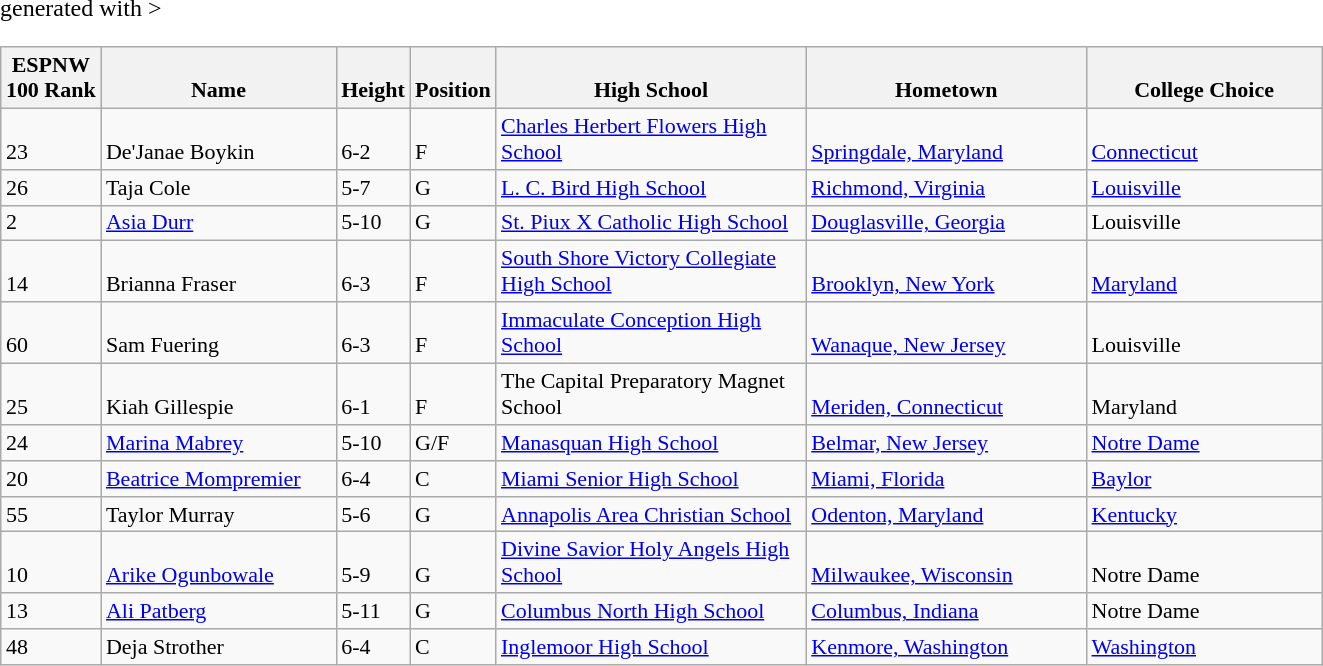<table class="wikitable sortable" <hiddentext>generated with >
<tr style="font-size:11pt"  valign="bottom">
<th>ESPNW<br>100 Rank</th>
<th width="150" height="15">Name</th>
<th width="36">Height</th>
<th width="44">Position</th>
<th width="200">High School</th>
<th width="180">Hometown</th>
<th width="150">College Choice</th>
</tr>
<tr style="font-size:11pt"  valign="bottom">
<td>23</td>
<td height="15">De'Janae Boykin</td>
<td>6-2</td>
<td>F</td>
<td><a href='#'>Charles Herbert Flowers High School</a></td>
<td><a href='#'>Springdale, Maryland</a></td>
<td><a href='#'>Connecticut</a></td>
</tr>
<tr style="font-size:11pt"  valign="bottom">
<td>26</td>
<td height="15">Taja Cole</td>
<td>5-7</td>
<td>G</td>
<td><a href='#'>L. C. Bird High School</a></td>
<td><a href='#'>Richmond, Virginia</a></td>
<td><a href='#'>Louisville</a></td>
</tr>
<tr style="font-size:11pt"  valign="bottom">
<td>2</td>
<td height="15"><a href='#'>Asia Durr</a></td>
<td>5-10</td>
<td>G</td>
<td><a href='#'>St. Piux X Catholic High School</a></td>
<td><a href='#'>Douglasville, Georgia</a></td>
<td>Louisville</td>
</tr>
<tr style="font-size:11pt"  valign="bottom">
<td>14</td>
<td height="15">Brianna Fraser</td>
<td>6-3</td>
<td>F</td>
<td><a href='#'>South Shore Victory Collegiate High School</a></td>
<td><a href='#'>Brooklyn, New York</a></td>
<td><a href='#'>Maryland</a></td>
</tr>
<tr style="font-size:11pt"  valign="bottom">
<td>60</td>
<td height="15">Sam Fuering</td>
<td>6-3</td>
<td>F</td>
<td><a href='#'>Immaculate Conception High School</a></td>
<td><a href='#'>Wanaque, New Jersey</a></td>
<td>Louisville</td>
</tr>
<tr style="font-size:11pt"  valign="bottom">
<td>25</td>
<td height="15">Kiah Gillespie</td>
<td>6-1</td>
<td>F</td>
<td>The Capital Preparatory Magnet School</td>
<td><a href='#'>Meriden, Connecticut</a></td>
<td>Maryland</td>
</tr>
<tr style="font-size:11pt"  valign="bottom">
<td>24</td>
<td height="15"><a href='#'>Marina Mabrey</a></td>
<td>5-10</td>
<td>G/F</td>
<td><a href='#'>Manasquan High School</a></td>
<td><a href='#'>Belmar, New Jersey</a></td>
<td><a href='#'>Notre Dame</a></td>
</tr>
<tr style="font-size:11pt"  valign="bottom">
<td>20</td>
<td height="15"><a href='#'>Beatrice Mompremier</a></td>
<td>6-4</td>
<td>C</td>
<td><a href='#'>Miami Senior High School</a></td>
<td><a href='#'>Miami, Florida</a></td>
<td><a href='#'>Baylor</a></td>
</tr>
<tr style="font-size:11pt"  valign="bottom">
<td>55</td>
<td height="15">Taylor Murray</td>
<td>5-6</td>
<td>G</td>
<td><a href='#'>Annapolis Area Christian School</a></td>
<td><a href='#'>Odenton, Maryland</a></td>
<td><a href='#'>Kentucky</a></td>
</tr>
<tr style="font-size:11pt"  valign="bottom">
<td>10</td>
<td height="15"><a href='#'>Arike Ogunbowale</a></td>
<td>5-9</td>
<td>G</td>
<td><a href='#'>Divine Savior Holy Angels High School</a></td>
<td><a href='#'>Milwaukee, Wisconsin</a></td>
<td>Notre Dame</td>
</tr>
<tr style="font-size:11pt"  valign="bottom">
<td>13</td>
<td height="15"><a href='#'>Ali Patberg</a></td>
<td>5-11</td>
<td>G</td>
<td><a href='#'>Columbus North High School</a></td>
<td><a href='#'>Columbus, Indiana</a></td>
<td>Notre Dame</td>
</tr>
<tr style="font-size:11pt"  valign="bottom">
<td>48</td>
<td height="15">Deja Strother</td>
<td>6-4</td>
<td>C</td>
<td><a href='#'>Inglemoor High School</a></td>
<td><a href='#'>Kenmore, Washington</a></td>
<td><a href='#'>Washington</a></td>
</tr>
</table>
